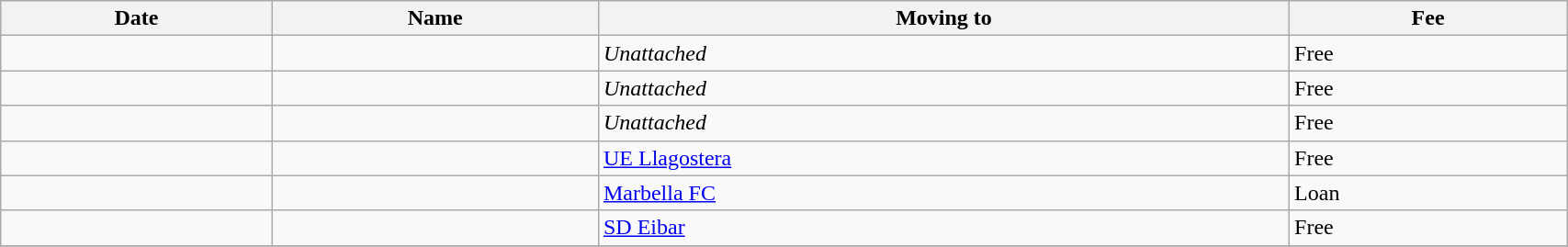<table class="wikitable sortable" width=90%>
<tr>
<th>Date</th>
<th>Name</th>
<th>Moving to</th>
<th>Fee</th>
</tr>
<tr>
<td></td>
<td> </td>
<td> <em>Unattached</em></td>
<td>Free</td>
</tr>
<tr>
<td></td>
<td> </td>
<td> <em>Unattached</em></td>
<td>Free</td>
</tr>
<tr>
<td></td>
<td> </td>
<td> <em>Unattached</em></td>
<td>Free</td>
</tr>
<tr>
<td></td>
<td> </td>
<td> <a href='#'>UE Llagostera</a></td>
<td>Free</td>
</tr>
<tr>
<td></td>
<td> </td>
<td> <a href='#'>Marbella FC</a></td>
<td>Loan</td>
</tr>
<tr>
<td></td>
<td> </td>
<td> <a href='#'>SD Eibar</a></td>
<td>Free</td>
</tr>
<tr>
</tr>
</table>
